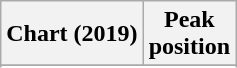<table class="wikitable plainrowheaders" style="text-align:center">
<tr>
<th scope="col">Chart (2019)</th>
<th scope="col">Peak<br>position</th>
</tr>
<tr>
</tr>
<tr>
</tr>
</table>
